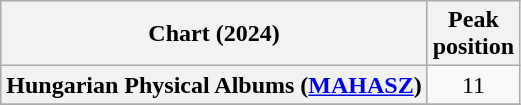<table class="wikitable sortable plainrowheaders" style="text-align:center">
<tr>
<th scope="col">Chart (2024)</th>
<th scope="col">Peak<br>position</th>
</tr>
<tr>
<th scope="row">Hungarian Physical Albums (<a href='#'>MAHASZ</a>)</th>
<td>11</td>
</tr>
<tr>
</tr>
</table>
